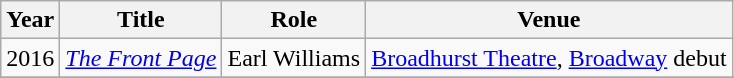<table class="wikitable">
<tr>
<th>Year</th>
<th>Title</th>
<th>Role</th>
<th>Venue</th>
</tr>
<tr>
<td>2016</td>
<td><em><a href='#'>The Front Page</a></em></td>
<td>Earl Williams</td>
<td><a href='#'>Broadhurst Theatre</a>, <a href='#'>Broadway</a> debut</td>
</tr>
<tr>
</tr>
</table>
